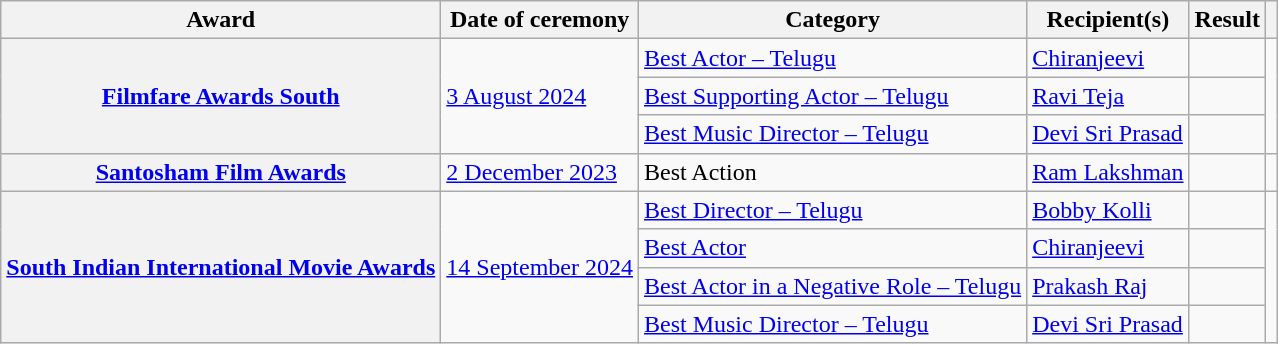<table class="wikitable plainrowheaders sortable">
<tr>
<th scope="col">Award</th>
<th scope="col">Date of ceremony</th>
<th scope="col">Category</th>
<th scope="col">Recipient(s)</th>
<th scope="col">Result</th>
<th scope="col" class="unsortable"></th>
</tr>
<tr>
<th rowspan="3" scope="row"><a href='#'>Filmfare Awards South</a></th>
<td rowspan="3"><a href='#'>3 August 2024</a></td>
<td><a href='#'>Best Actor – Telugu</a></td>
<td><a href='#'>Chiranjeevi</a></td>
<td></td>
<td rowspan="3"></td>
</tr>
<tr>
<td><a href='#'>Best Supporting Actor – Telugu</a></td>
<td><a href='#'>Ravi Teja</a></td>
<td></td>
</tr>
<tr>
<td><a href='#'>Best Music Director – Telugu</a></td>
<td><a href='#'>Devi Sri Prasad</a></td>
<td></td>
</tr>
<tr>
<th scope="row"><a href='#'>Santosham Film Awards</a></th>
<td><a href='#'>2 December 2023</a></td>
<td>Best Action</td>
<td><a href='#'>Ram Lakshman</a></td>
<td></td>
<td></td>
</tr>
<tr>
<th rowspan="4" scope="row"><a href='#'>South Indian International Movie Awards</a></th>
<td rowspan="4"><a href='#'>14 September 2024</a></td>
<td><a href='#'>Best Director – Telugu</a></td>
<td><a href='#'>Bobby Kolli</a></td>
<td></td>
<td rowspan="4"></td>
</tr>
<tr>
<td><a href='#'>Best Actor</a></td>
<td><a href='#'>Chiranjeevi</a></td>
<td></td>
</tr>
<tr>
<td><a href='#'>Best Actor in a Negative Role – Telugu</a></td>
<td><a href='#'>Prakash Raj</a></td>
<td></td>
</tr>
<tr>
<td><a href='#'>Best Music Director – Telugu</a></td>
<td><a href='#'>Devi Sri Prasad</a></td>
<td></td>
</tr>
</table>
